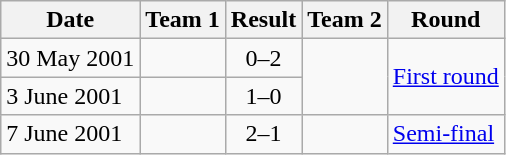<table class="wikitable" style="text-align: left;">
<tr>
<th>Date</th>
<th>Team 1</th>
<th>Result</th>
<th>Team 2</th>
<th>Round</th>
</tr>
<tr>
<td>30 May 2001</td>
<td></td>
<td style="text-align:center;">0–2</td>
<td rowspan="2"></td>
<td rowspan="2"><a href='#'>First round</a></td>
</tr>
<tr>
<td>3 June 2001</td>
<td></td>
<td style="text-align:center;">1–0</td>
</tr>
<tr>
<td>7 June 2001</td>
<td></td>
<td style="text-align:center;">2–1</td>
<td></td>
<td><a href='#'>Semi-final</a></td>
</tr>
</table>
